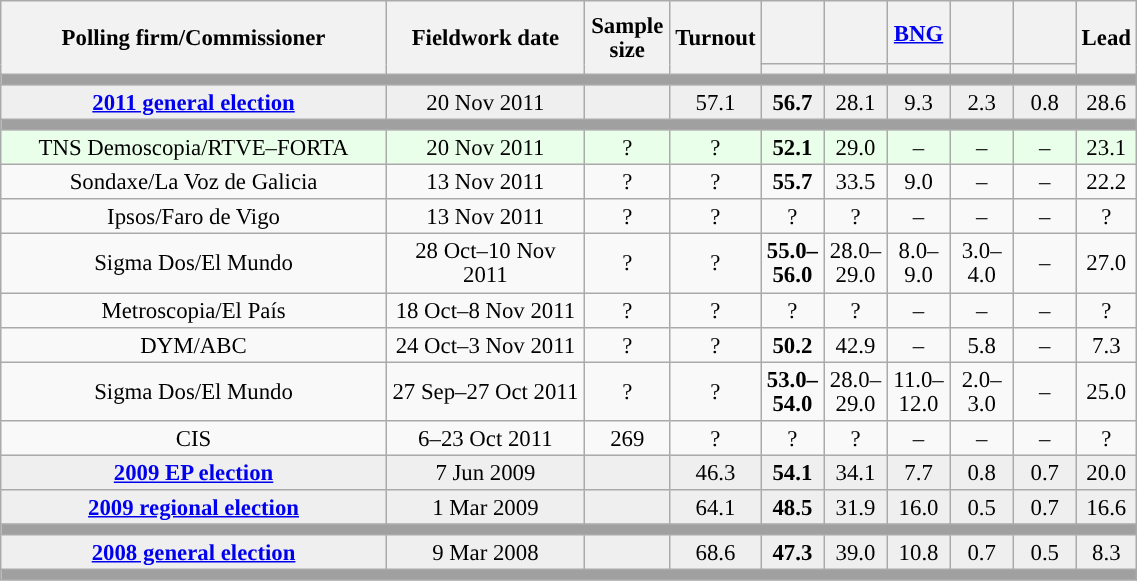<table class="wikitable collapsible collapsed" style="text-align:center; font-size:95%; line-height:16px;">
<tr style="height:42px;">
<th style="width:250px;" rowspan="2">Polling firm/Commissioner</th>
<th style="width:125px;" rowspan="2">Fieldwork date</th>
<th style="width:50px;" rowspan="2">Sample size</th>
<th style="width:45px;" rowspan="2">Turnout</th>
<th style="width:35px;"></th>
<th style="width:35px;"></th>
<th style="width:35px;"><a href='#'>BNG</a></th>
<th style="width:35px;"></th>
<th style="width:35px;"></th>
<th style="width:30px;" rowspan="2">Lead</th>
</tr>
<tr>
<th style="color:inherit;background:"></th>
<th style="color:inherit;background:"></th>
<th style="color:inherit;background:"></th>
<th style="color:inherit;background:"></th>
<th style="color:inherit;background:"></th>
</tr>
<tr>
<td colspan="10" style="background:#A0A0A0"></td>
</tr>
<tr style="background:#EFEFEF;">
<td><strong><a href='#'>2011 general election</a></strong></td>
<td>20 Nov 2011</td>
<td></td>
<td>57.1</td>
<td><strong>56.7</strong><br></td>
<td>28.1<br></td>
<td>9.3<br></td>
<td>2.3<br></td>
<td>0.8<br></td>
<td style="background:">28.6</td>
</tr>
<tr>
<td colspan="10" style="background:#A0A0A0"></td>
</tr>
<tr style="background:#EAFFEA;">
<td>TNS Demoscopia/RTVE–FORTA</td>
<td>20 Nov 2011</td>
<td>?</td>
<td>?</td>
<td><strong>52.1</strong><br></td>
<td>29.0<br></td>
<td>–</td>
<td>–</td>
<td>–</td>
<td style="background:">23.1</td>
</tr>
<tr>
<td>Sondaxe/La Voz de Galicia</td>
<td>13 Nov 2011</td>
<td>?</td>
<td>?</td>
<td><strong>55.7</strong><br></td>
<td>33.5<br></td>
<td>9.0<br></td>
<td>–</td>
<td>–</td>
<td style="background:">22.2</td>
</tr>
<tr>
<td>Ipsos/Faro de Vigo</td>
<td>13 Nov 2011</td>
<td>?</td>
<td>?</td>
<td>?<br></td>
<td>?<br></td>
<td>–</td>
<td>–</td>
<td>–</td>
<td style="background:">?</td>
</tr>
<tr>
<td>Sigma Dos/El Mundo</td>
<td>28 Oct–10 Nov 2011</td>
<td>?</td>
<td>?</td>
<td><strong>55.0–<br>56.0</strong><br></td>
<td>28.0–<br>29.0<br></td>
<td>8.0–<br>9.0<br></td>
<td>3.0–<br>4.0<br></td>
<td>–</td>
<td style="background:">27.0</td>
</tr>
<tr>
<td>Metroscopia/El País</td>
<td>18 Oct–8 Nov 2011</td>
<td>?</td>
<td>?</td>
<td>?<br></td>
<td>?<br></td>
<td>–</td>
<td>–</td>
<td>–</td>
<td style="background:">?</td>
</tr>
<tr>
<td>DYM/ABC</td>
<td>24 Oct–3 Nov 2011</td>
<td>?</td>
<td>?</td>
<td><strong>50.2</strong><br></td>
<td>42.9<br></td>
<td>–</td>
<td>5.8<br></td>
<td>–</td>
<td style="background:">7.3</td>
</tr>
<tr>
<td>Sigma Dos/El Mundo</td>
<td>27 Sep–27 Oct 2011</td>
<td>?</td>
<td>?</td>
<td><strong>53.0–<br>54.0</strong><br></td>
<td>28.0–<br>29.0<br></td>
<td>11.0–<br>12.0<br></td>
<td>2.0–<br>3.0<br></td>
<td>–</td>
<td style="background:">25.0</td>
</tr>
<tr>
<td>CIS</td>
<td>6–23 Oct 2011</td>
<td>269</td>
<td>?</td>
<td>?<br></td>
<td>?<br></td>
<td>–</td>
<td>–</td>
<td>–</td>
<td style="background:">?</td>
</tr>
<tr style="background:#EFEFEF;">
<td><strong><a href='#'>2009 EP election</a></strong></td>
<td>7 Jun 2009</td>
<td></td>
<td>46.3</td>
<td><strong>54.1</strong><br></td>
<td>34.1<br></td>
<td>7.7<br></td>
<td>0.8<br></td>
<td>0.7<br></td>
<td style="background:">20.0</td>
</tr>
<tr style="background:#EFEFEF;">
<td><strong><a href='#'>2009 regional election</a></strong></td>
<td>1 Mar 2009</td>
<td></td>
<td>64.1</td>
<td><strong>48.5</strong><br></td>
<td>31.9<br></td>
<td>16.0<br></td>
<td>0.5<br></td>
<td>0.7<br></td>
<td style="background:">16.6</td>
</tr>
<tr>
<td colspan="10" style="background:#A0A0A0"></td>
</tr>
<tr style="background:#EFEFEF;">
<td><strong><a href='#'>2008 general election</a></strong></td>
<td>9 Mar 2008</td>
<td></td>
<td>68.6</td>
<td><strong>47.3</strong><br></td>
<td>39.0<br></td>
<td>10.8<br></td>
<td>0.7<br></td>
<td>0.5<br></td>
<td style="background:">8.3</td>
</tr>
<tr>
<td colspan="10" style="background:#A0A0A0"></td>
</tr>
</table>
